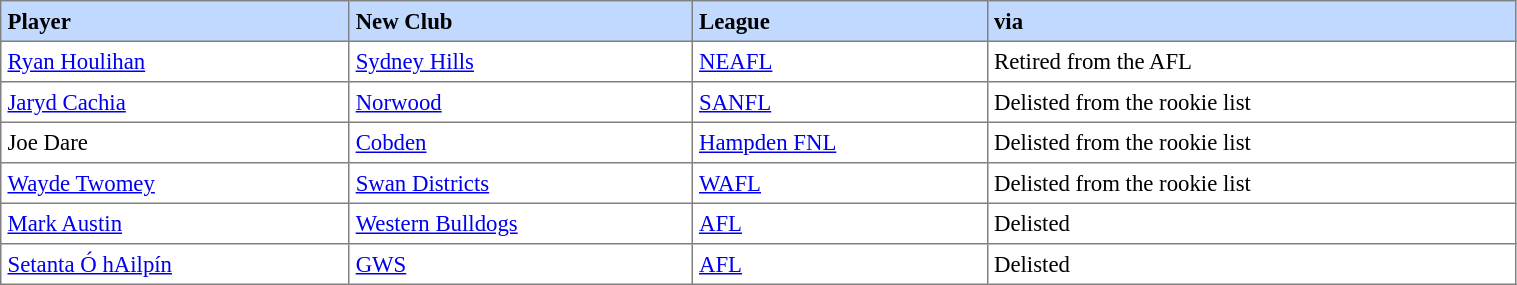<table border="1" cellpadding="4" cellspacing="0"  style="text-align:left; font-size:95%; border-collapse:collapse; width:80%;">
<tr style="background:#C1D8FF;">
<th>Player</th>
<th>New Club</th>
<th>League</th>
<th>via</th>
</tr>
<tr>
<td> <a href='#'>Ryan Houlihan</a></td>
<td><a href='#'>Sydney Hills</a></td>
<td><a href='#'>NEAFL</a></td>
<td>Retired from the AFL</td>
</tr>
<tr>
<td> <a href='#'>Jaryd Cachia</a></td>
<td><a href='#'>Norwood</a></td>
<td><a href='#'>SANFL</a></td>
<td>Delisted from the rookie list</td>
</tr>
<tr>
<td> Joe Dare</td>
<td><a href='#'>Cobden</a></td>
<td><a href='#'>Hampden FNL</a></td>
<td>Delisted from the rookie list</td>
</tr>
<tr>
<td> <a href='#'>Wayde Twomey</a></td>
<td><a href='#'>Swan Districts</a></td>
<td><a href='#'>WAFL</a></td>
<td>Delisted from the rookie list</td>
</tr>
<tr>
<td> <a href='#'>Mark Austin</a></td>
<td><a href='#'>Western Bulldogs</a></td>
<td><a href='#'>AFL</a></td>
<td>Delisted</td>
</tr>
<tr>
<td> <a href='#'>Setanta Ó hAilpín</a></td>
<td><a href='#'>GWS</a></td>
<td><a href='#'>AFL</a></td>
<td>Delisted</td>
</tr>
</table>
